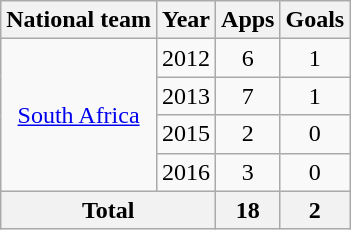<table class="wikitable" style="text-align:center">
<tr>
<th>National team</th>
<th>Year</th>
<th>Apps</th>
<th>Goals</th>
</tr>
<tr>
<td rowspan="4"><a href='#'>South Africa</a></td>
<td>2012</td>
<td>6</td>
<td>1</td>
</tr>
<tr>
<td>2013</td>
<td>7</td>
<td>1</td>
</tr>
<tr>
<td>2015</td>
<td>2</td>
<td>0</td>
</tr>
<tr>
<td>2016</td>
<td>3</td>
<td>0</td>
</tr>
<tr>
<th colspan="2">Total</th>
<th>18</th>
<th>2</th>
</tr>
</table>
